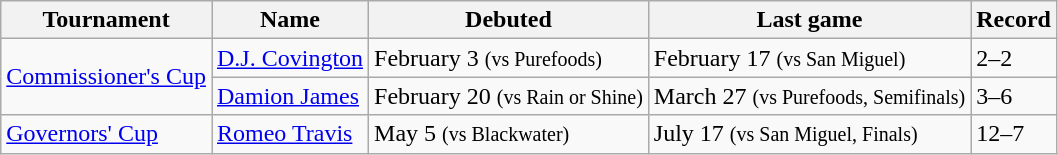<table class="wikitable">
<tr>
<th>Tournament</th>
<th>Name</th>
<th>Debuted</th>
<th>Last game</th>
<th>Record</th>
</tr>
<tr>
<td rowspan=2><a href='#'>Commissioner's Cup</a></td>
<td><a href='#'>D.J. Covington</a></td>
<td>February 3 <small>(vs Purefoods)</small></td>
<td>February 17 <small>(vs San Miguel)</small></td>
<td>2–2</td>
</tr>
<tr>
<td><a href='#'>Damion James</a></td>
<td>February 20 <small>(vs Rain or Shine)</small></td>
<td>March 27 <small>(vs Purefoods, Semifinals)</small></td>
<td>3–6</td>
</tr>
<tr>
<td><a href='#'>Governors' Cup</a></td>
<td><a href='#'>Romeo Travis</a></td>
<td>May 5 <small>(vs Blackwater)</small></td>
<td>July 17 <small>(vs San Miguel, Finals)</small></td>
<td>12–7</td>
</tr>
</table>
